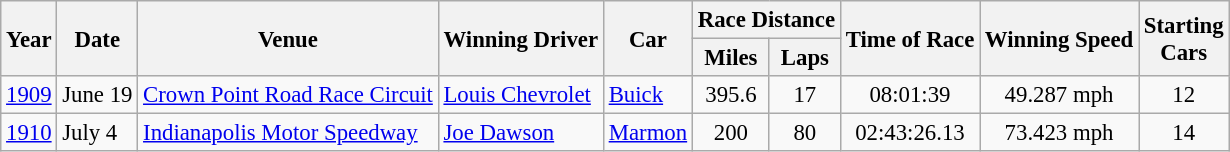<table class="wikitable" style="font-size: 95%;">
<tr>
<th rowspan="2">Year</th>
<th rowspan="2">Date</th>
<th rowspan="2">Venue</th>
<th rowspan="2">Winning Driver</th>
<th rowspan="2">Car</th>
<th colspan="2">Race Distance</th>
<th rowspan="2">Time of Race</th>
<th rowspan="2">Winning Speed</th>
<th rowspan="2">Starting<br>Cars</th>
</tr>
<tr>
<th>Miles</th>
<th>Laps</th>
</tr>
<tr>
<td><a href='#'>1909</a></td>
<td>June 19</td>
<td><a href='#'>Crown Point Road Race Circuit</a></td>
<td> <a href='#'>Louis Chevrolet</a></td>
<td><a href='#'>Buick</a></td>
<td align="center">395.6</td>
<td align="center">17</td>
<td align="center">08:01:39</td>
<td align="center">49.287 mph</td>
<td align="center">12</td>
</tr>
<tr>
<td><a href='#'>1910</a></td>
<td>July 4</td>
<td><a href='#'>Indianapolis Motor Speedway</a></td>
<td> <a href='#'>Joe Dawson</a></td>
<td><a href='#'>Marmon</a></td>
<td align="center">200</td>
<td align="center">80</td>
<td align="center">02:43:26.13</td>
<td align="center">73.423 mph</td>
<td align="center">14</td>
</tr>
</table>
